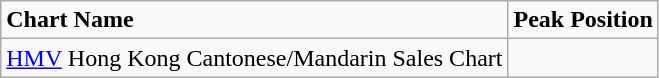<table class="wikitable">
<tr>
<td><strong>Chart Name</strong></td>
<td><strong>Peak Position</strong></td>
</tr>
<tr>
<td><a href='#'>HMV</a> Hong Kong Cantonese/Mandarin Sales Chart</td>
<td></td>
</tr>
</table>
